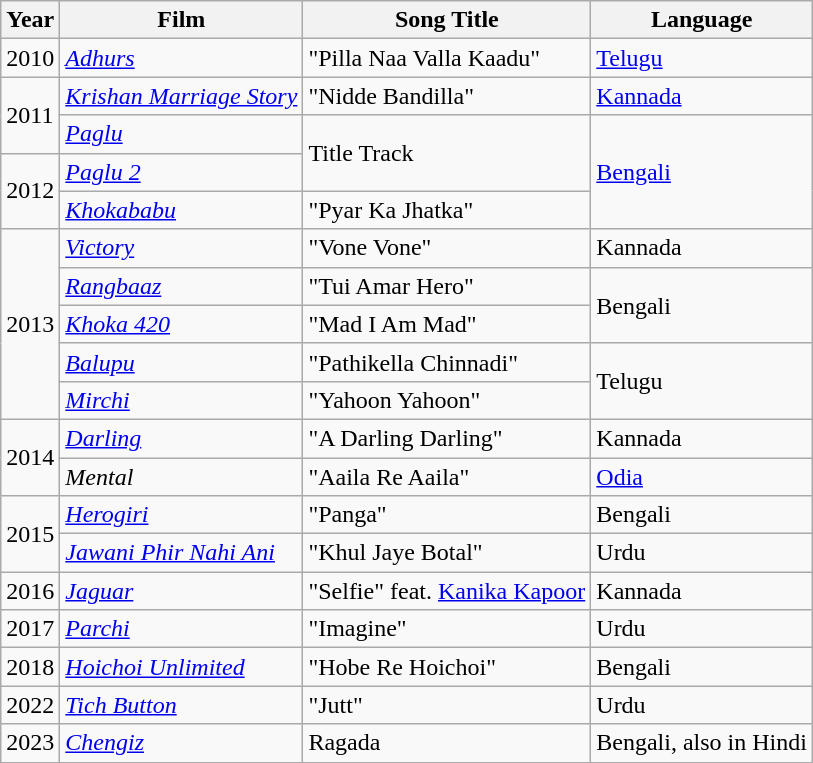<table class="wikitable sortable">
<tr>
<th>Year</th>
<th>Film</th>
<th>Song Title</th>
<th>Language</th>
</tr>
<tr>
<td>2010</td>
<td><em><a href='#'>Adhurs</a></em></td>
<td>"Pilla Naa Valla Kaadu"</td>
<td><a href='#'>Telugu</a></td>
</tr>
<tr>
<td rowspan=2>2011</td>
<td><em><a href='#'>Krishan Marriage Story</a></em></td>
<td>"Nidde Bandilla"</td>
<td><a href='#'>Kannada</a></td>
</tr>
<tr>
<td><em><a href='#'>Paglu</a></em></td>
<td rowspan=2>Title Track</td>
<td rowspan="3"><a href='#'>Bengali</a></td>
</tr>
<tr>
<td rowspan="2">2012</td>
<td><em><a href='#'>Paglu 2</a></em></td>
</tr>
<tr>
<td><em><a href='#'>Khokababu</a></em></td>
<td>"Pyar Ka Jhatka"</td>
</tr>
<tr>
<td rowspan=5>2013</td>
<td><em><a href='#'>Victory</a></em></td>
<td>"Vone Vone"</td>
<td>Kannada</td>
</tr>
<tr>
<td><em><a href='#'>Rangbaaz</a></em></td>
<td>"Tui Amar Hero"</td>
<td rowspan="2">Bengali</td>
</tr>
<tr>
<td><em><a href='#'>Khoka 420</a></em></td>
<td>"Mad I Am Mad"</td>
</tr>
<tr>
<td><em><a href='#'>Balupu</a></em></td>
<td>"Pathikella Chinnadi"</td>
<td rowspan="2">Telugu</td>
</tr>
<tr>
<td><em><a href='#'>Mirchi</a></em></td>
<td>"Yahoon Yahoon"</td>
</tr>
<tr>
<td rowspan=2>2014</td>
<td><em><a href='#'>Darling</a></em></td>
<td>"A Darling Darling"</td>
<td>Kannada</td>
</tr>
<tr>
<td><em>Mental</em></td>
<td>"Aaila Re Aaila"</td>
<td><a href='#'>Odia</a></td>
</tr>
<tr>
<td rowspan=2>2015</td>
<td><em><a href='#'>Herogiri</a></em></td>
<td>"Panga"</td>
<td>Bengali</td>
</tr>
<tr>
<td><em><a href='#'>Jawani Phir Nahi Ani</a></em></td>
<td>"Khul Jaye Botal"</td>
<td>Urdu</td>
</tr>
<tr>
<td>2016</td>
<td><em><a href='#'>Jaguar</a></em></td>
<td>"Selfie" feat. <a href='#'>Kanika Kapoor</a></td>
<td>Kannada</td>
</tr>
<tr>
<td>2017</td>
<td><em><a href='#'>Parchi</a></em></td>
<td>"Imagine"</td>
<td>Urdu</td>
</tr>
<tr>
<td>2018</td>
<td><em><a href='#'>Hoichoi Unlimited</a></em></td>
<td>"Hobe Re Hoichoi"</td>
<td>Bengali</td>
</tr>
<tr>
<td>2022</td>
<td><em><a href='#'>Tich Button</a></em></td>
<td>"Jutt"</td>
<td>Urdu</td>
</tr>
<tr>
<td>2023</td>
<td><em><a href='#'>Chengiz</a></em></td>
<td>Ragada</td>
<td>Bengali, also in Hindi</td>
</tr>
</table>
